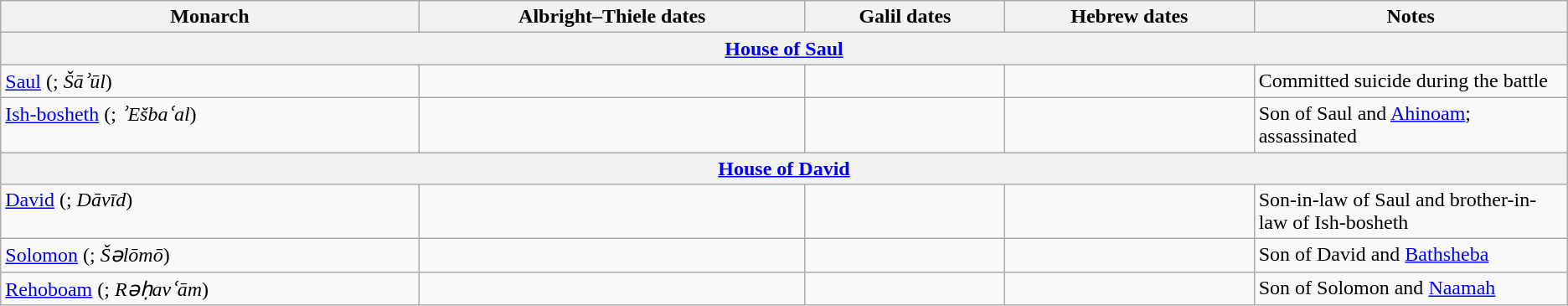<table class="wikitable">
<tr>
<th>Monarch</th>
<th>Albright–Thiele dates</th>
<th>Galil dates</th>
<th>Hebrew dates</th>
<th width="20%">Notes</th>
</tr>
<tr>
<th colspan="5"><a href='#'>House of Saul</a></th>
</tr>
<tr style="vertical-align:top;">
<td><a href='#'>Saul</a> (; <em>Šāʾūl</em>)</td>
<td></td>
<td></td>
<td></td>
<td>Committed suicide during the battle</td>
</tr>
<tr style="vertical-align:top;">
<td><a href='#'>Ish-bosheth</a> (; <em>ʾEšbaʿal</em>)</td>
<td></td>
<td></td>
<td></td>
<td>Son of Saul and <a href='#'>Ahinoam</a>; assassinated</td>
</tr>
<tr>
<th colspan="5"><a href='#'>House of David</a></th>
</tr>
<tr style="vertical-align:top;">
<td><a href='#'>David</a> (; <em>Dāvīd</em>)</td>
<td></td>
<td></td>
<td></td>
<td>Son-in-law of Saul and brother-in-law of Ish-bosheth</td>
</tr>
<tr style="vertical-align:top;">
<td><a href='#'>Solomon</a> (; <em>Šəlōmō</em>)</td>
<td></td>
<td></td>
<td></td>
<td>Son of David and <a href='#'>Bathsheba</a></td>
</tr>
<tr style="vertical-align:top;">
<td><a href='#'>Rehoboam</a> (; <em>Rəḥavʿām</em>)</td>
<td></td>
<td></td>
<td></td>
<td>Son of Solomon and <a href='#'>Naamah</a></td>
</tr>
</table>
